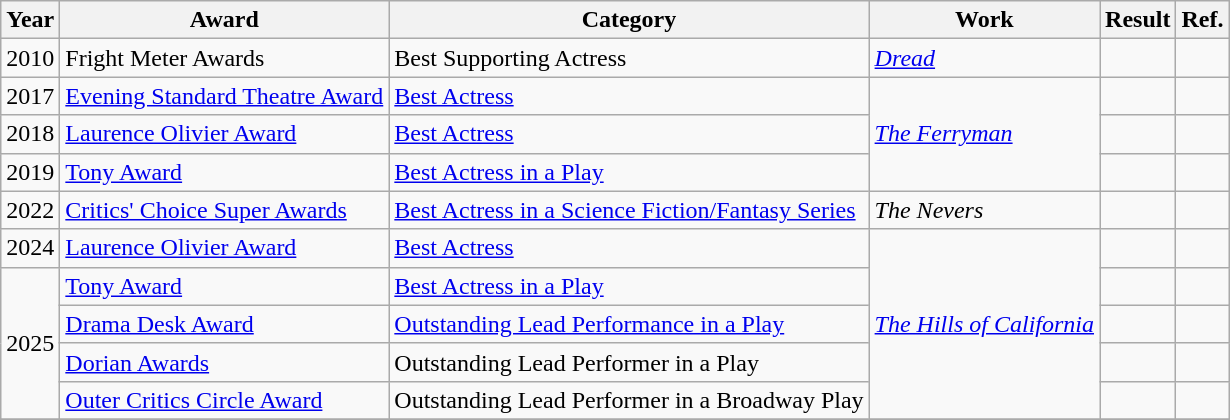<table class="wikitable">
<tr>
<th>Year</th>
<th>Award</th>
<th>Category</th>
<th>Work</th>
<th>Result</th>
<th>Ref.</th>
</tr>
<tr>
<td align="center">2010</td>
<td>Fright Meter Awards</td>
<td>Best Supporting Actress</td>
<td><em><a href='#'>Dread</a></em></td>
<td></td>
<td align="center"></td>
</tr>
<tr>
<td align="center">2017</td>
<td><a href='#'>Evening Standard Theatre Award</a></td>
<td><a href='#'>Best Actress</a></td>
<td rowspan="3"><em><a href='#'>The Ferryman</a></em></td>
<td></td>
<td align="center"></td>
</tr>
<tr>
<td align="center">2018</td>
<td><a href='#'>Laurence Olivier Award</a></td>
<td><a href='#'>Best Actress</a></td>
<td></td>
<td align="center"></td>
</tr>
<tr>
<td align="center">2019</td>
<td><a href='#'>Tony Award</a></td>
<td><a href='#'>Best Actress in a Play</a></td>
<td></td>
<td align="center"></td>
</tr>
<tr>
<td align="center">2022</td>
<td><a href='#'>Critics' Choice Super Awards</a></td>
<td><a href='#'>Best Actress in a Science Fiction/Fantasy Series</a></td>
<td><em>The Nevers</em></td>
<td></td>
<td align="center"></td>
</tr>
<tr>
<td>2024</td>
<td><a href='#'>Laurence Olivier Award</a></td>
<td><a href='#'>Best Actress</a></td>
<td rowspan=5><em><a href='#'>The Hills of California</a></em></td>
<td></td>
<td align="center"></td>
</tr>
<tr>
<td rowspan=4>2025</td>
<td><a href='#'>Tony Award</a></td>
<td><a href='#'>Best Actress in a Play</a></td>
<td></td>
<td align="center"></td>
</tr>
<tr>
<td><a href='#'>Drama Desk Award</a></td>
<td><a href='#'>Outstanding Lead Performance in a Play</a></td>
<td></td>
<td align="center"></td>
</tr>
<tr>
<td rowspan=1><a href='#'>Dorian Awards</a></td>
<td>Outstanding Lead Performer in a Play</td>
<td></td>
<td align="center"></td>
</tr>
<tr>
<td><a href='#'>Outer Critics Circle Award</a></td>
<td>Outstanding Lead Performer in a Broadway Play</td>
<td></td>
<td align="center"></td>
</tr>
<tr>
</tr>
</table>
